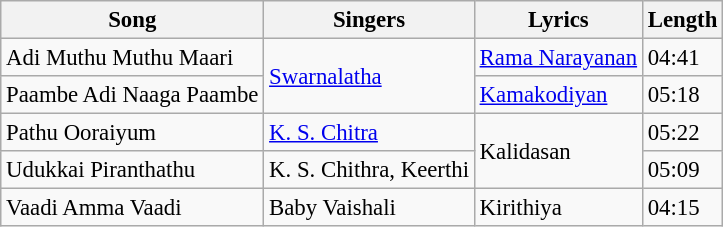<table class="wikitable" style="font-size: 95%;">
<tr>
<th>Song</th>
<th>Singers</th>
<th>Lyrics</th>
<th>Length</th>
</tr>
<tr>
<td>Adi Muthu Muthu Maari</td>
<td rowspan=2><a href='#'>Swarnalatha</a></td>
<td><a href='#'>Rama Narayanan</a></td>
<td>04:41</td>
</tr>
<tr>
<td>Paambe Adi Naaga Paambe</td>
<td><a href='#'>Kamakodiyan</a></td>
<td>05:18</td>
</tr>
<tr>
<td>Pathu Ooraiyum</td>
<td><a href='#'>K. S. Chitra</a></td>
<td rowspan=2>Kalidasan</td>
<td>05:22</td>
</tr>
<tr>
<td>Udukkai Piranthathu</td>
<td>K. S. Chithra, Keerthi</td>
<td>05:09</td>
</tr>
<tr>
<td>Vaadi Amma Vaadi</td>
<td>Baby Vaishali</td>
<td>Kirithiya</td>
<td>04:15</td>
</tr>
</table>
